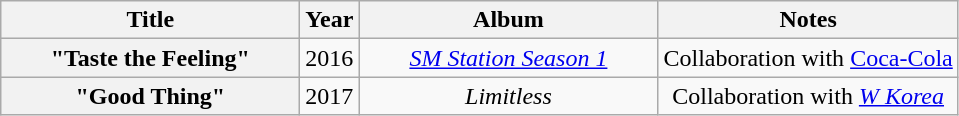<table class="wikitable plainrowheaders" style="text-align:center;">
<tr>
<th scope="col" style="width:12em;">Title</th>
<th scope="col">Year</th>
<th scope="col" style="width:12em;">Album</th>
<th scope="col">Notes</th>
</tr>
<tr>
<th scope="row">"Taste the Feeling"</th>
<td>2016</td>
<td><em><a href='#'>SM Station Season 1</a></em></td>
<td>Collaboration with <a href='#'>Coca-Cola</a></td>
</tr>
<tr>
<th scope="row">"Good Thing"</th>
<td>2017</td>
<td><em>Limitless</em></td>
<td>Collaboration with <em><a href='#'>W Korea</a></em></td>
</tr>
</table>
